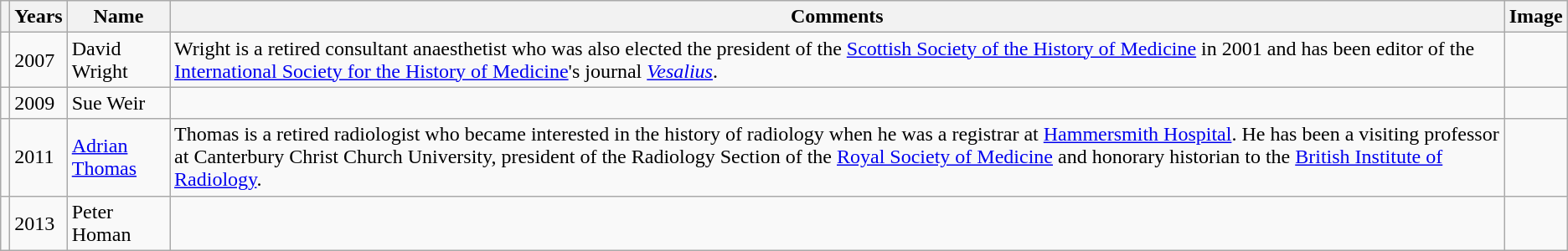<table class="wikitable">
<tr>
<th></th>
<th>Years</th>
<th>Name</th>
<th>Comments</th>
<th>Image</th>
</tr>
<tr>
<td></td>
<td>2007</td>
<td>David Wright</td>
<td>Wright is a retired consultant anaesthetist who was also elected the president of the <a href='#'>Scottish Society of the History of Medicine</a> in 2001 and has been editor of the <a href='#'>International Society for the History of Medicine</a>'s journal <em><a href='#'>Vesalius</a></em>.</td>
<td></td>
</tr>
<tr>
<td></td>
<td>2009</td>
<td>Sue Weir</td>
<td></td>
<td></td>
</tr>
<tr>
<td></td>
<td>2011</td>
<td><a href='#'>Adrian Thomas</a></td>
<td>Thomas is a retired radiologist who became interested in the history of radiology when he was a registrar at <a href='#'>Hammersmith Hospital</a>. He has been a visiting professor at Canterbury Christ Church University, president of the Radiology Section of the <a href='#'>Royal Society of Medicine</a> and honorary historian to the <a href='#'>British Institute of Radiology</a>.</td>
<td></td>
</tr>
<tr>
<td></td>
<td>2013</td>
<td>Peter Homan</td>
<td></td>
<td></td>
</tr>
</table>
